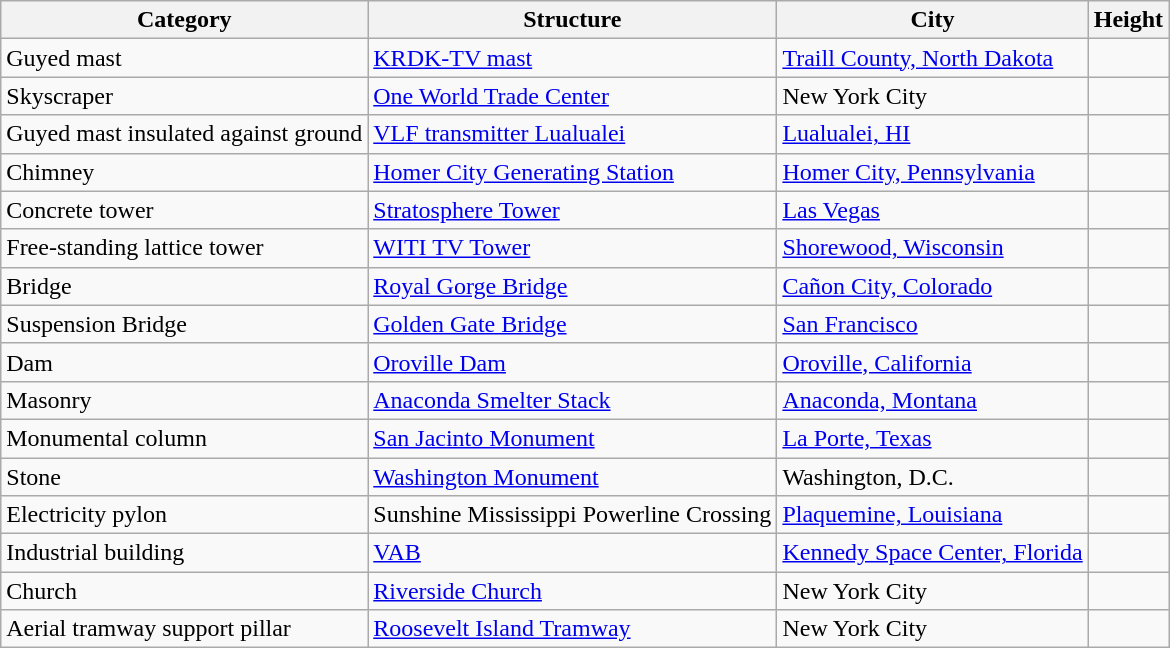<table class="wikitable">
<tr>
<th>Category</th>
<th>Structure</th>
<th>City</th>
<th>Height</th>
</tr>
<tr>
<td>Guyed mast</td>
<td><a href='#'>KRDK-TV mast</a></td>
<td><a href='#'>Traill County, North Dakota</a></td>
<td></td>
</tr>
<tr>
<td>Skyscraper</td>
<td><a href='#'>One World Trade Center</a></td>
<td>New York City</td>
<td></td>
</tr>
<tr>
<td>Guyed mast insulated against ground</td>
<td><a href='#'>VLF transmitter Lualualei</a></td>
<td><a href='#'>Lualualei, HI</a></td>
<td></td>
</tr>
<tr>
<td>Chimney</td>
<td><a href='#'>Homer City Generating Station</a></td>
<td><a href='#'>Homer City, Pennsylvania</a></td>
<td></td>
</tr>
<tr>
<td>Concrete tower</td>
<td><a href='#'>Stratosphere Tower</a></td>
<td><a href='#'>Las Vegas</a></td>
<td></td>
</tr>
<tr>
<td>Free-standing lattice tower</td>
<td><a href='#'>WITI TV Tower</a></td>
<td><a href='#'>Shorewood, Wisconsin</a></td>
<td></td>
</tr>
<tr>
<td>Bridge</td>
<td><a href='#'>Royal Gorge Bridge</a></td>
<td><a href='#'>Cañon City, Colorado</a></td>
<td></td>
</tr>
<tr>
<td>Suspension Bridge</td>
<td><a href='#'>Golden Gate Bridge</a></td>
<td><a href='#'>San Francisco</a></td>
<td align=right></td>
</tr>
<tr>
<td>Dam</td>
<td><a href='#'>Oroville Dam</a></td>
<td><a href='#'>Oroville, California</a></td>
<td align=right></td>
</tr>
<tr>
<td>Masonry</td>
<td><a href='#'>Anaconda Smelter Stack</a></td>
<td><a href='#'>Anaconda, Montana</a></td>
<td align=right></td>
</tr>
<tr>
<td>Monumental column</td>
<td><a href='#'>San Jacinto Monument</a></td>
<td><a href='#'>La Porte, Texas</a></td>
<td align=right></td>
</tr>
<tr>
<td>Stone</td>
<td><a href='#'>Washington Monument</a></td>
<td>Washington, D.C.</td>
<td align=right></td>
</tr>
<tr>
<td>Electricity pylon</td>
<td>Sunshine Mississippi Powerline Crossing </td>
<td><a href='#'>Plaquemine, Louisiana</a></td>
<td align=right></td>
</tr>
<tr>
<td>Industrial building</td>
<td><a href='#'>VAB</a></td>
<td><a href='#'>Kennedy Space Center, Florida</a></td>
<td align=right></td>
</tr>
<tr>
<td>Church</td>
<td><a href='#'>Riverside Church</a></td>
<td>New York City</td>
<td align=right></td>
</tr>
<tr>
<td>Aerial tramway support pillar</td>
<td><a href='#'>Roosevelt Island Tramway</a></td>
<td>New York City</td>
<td align=center></td>
</tr>
</table>
